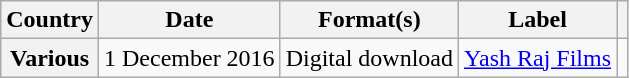<table class="wikitable plainrowheaders">
<tr>
<th>Country</th>
<th>Date</th>
<th>Format(s)</th>
<th>Label</th>
<th scope="col"></th>
</tr>
<tr>
<th scope="row">Various</th>
<td>1 December 2016</td>
<td>Digital download</td>
<td><a href='#'>Yash Raj Films</a></td>
<td></td>
</tr>
</table>
